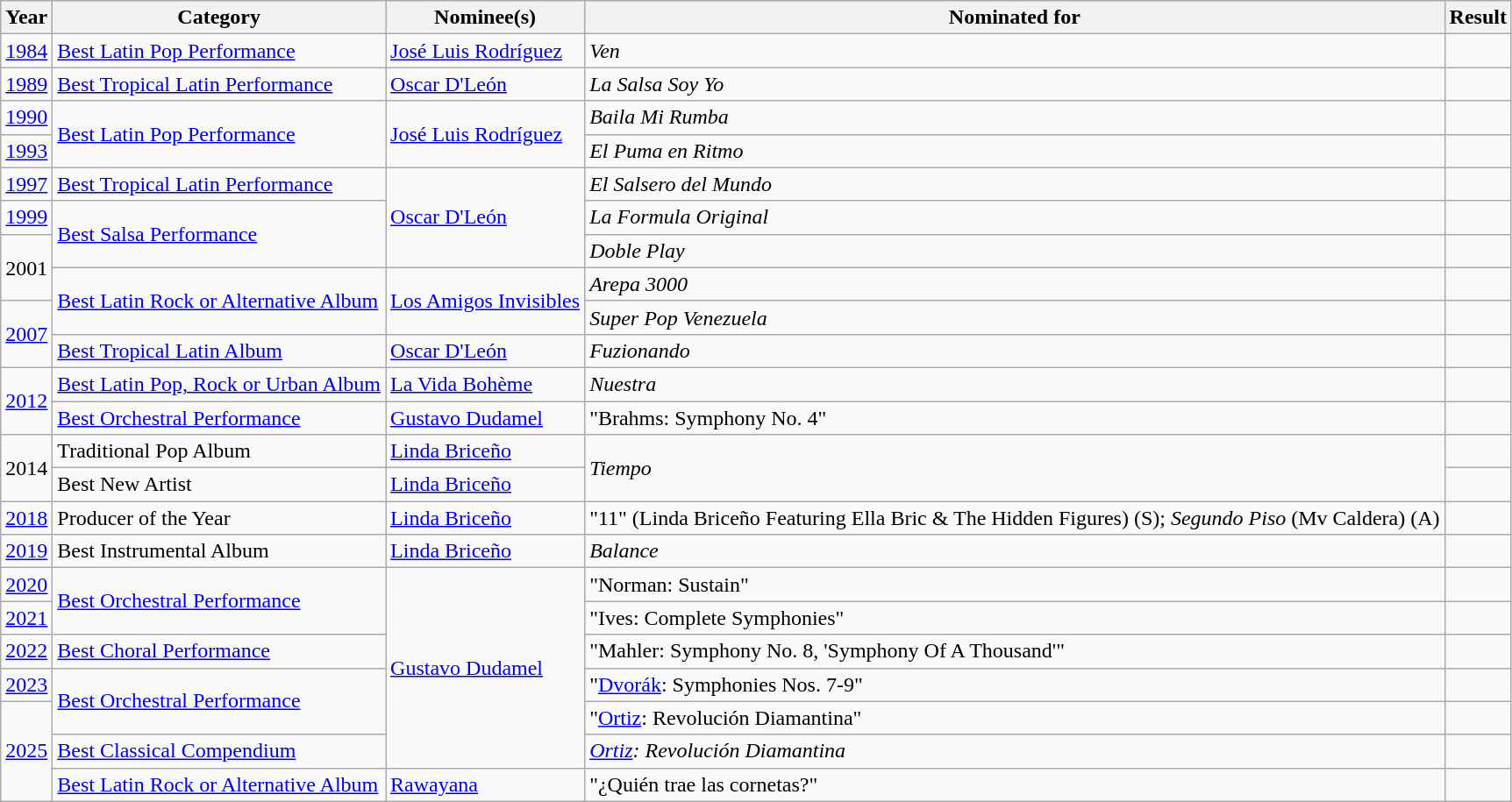<table class="wikitable">
<tr>
<th>Year</th>
<th>Category</th>
<th>Nominee(s)</th>
<th>Nominated for</th>
<th>Result</th>
</tr>
<tr>
<td><a href='#'>1984</a></td>
<td><a href='#'>Best Latin Pop Performance</a></td>
<td><a href='#'>José Luis Rodríguez</a></td>
<td><em>Ven</em></td>
<td></td>
</tr>
<tr>
<td><a href='#'>1989</a></td>
<td><a href='#'>Best Tropical Latin Performance</a></td>
<td><a href='#'>Oscar D'León</a></td>
<td><em>La Salsa Soy Yo</em></td>
<td></td>
</tr>
<tr>
<td><a href='#'>1990</a></td>
<td rowspan="2"><a href='#'>Best Latin Pop Performance</a></td>
<td rowspan="2"><a href='#'>José Luis Rodríguez</a></td>
<td><em>Baila Mi Rumba</em></td>
<td></td>
</tr>
<tr>
<td><a href='#'>1993</a></td>
<td><em>El Puma en Ritmo</em></td>
<td></td>
</tr>
<tr>
<td><a href='#'>1997</a></td>
<td><a href='#'>Best Tropical Latin Performance</a></td>
<td rowspan="3"><a href='#'>Oscar D'León</a></td>
<td><em>El Salsero del Mundo</em></td>
<td></td>
</tr>
<tr>
<td><a href='#'>1999</a></td>
<td rowspan="2"><a href='#'>Best Salsa Performance</a></td>
<td><em>La Formula Original</em></td>
<td></td>
</tr>
<tr>
<td rowspan="2">2001</td>
<td><em>Doble Play</em></td>
<td></td>
</tr>
<tr>
<td rowspan="2"><a href='#'>Best Latin Rock or Alternative Album</a></td>
<td rowspan="2"><a href='#'>Los Amigos Invisibles</a></td>
<td><em>Arepa 3000</em></td>
<td></td>
</tr>
<tr>
<td rowspan="2"><a href='#'>2007</a></td>
<td><em>Super Pop Venezuela</em></td>
<td></td>
</tr>
<tr>
<td><a href='#'>Best Tropical Latin Album</a></td>
<td><a href='#'>Oscar D'León</a></td>
<td><em>Fuzionando</em></td>
<td></td>
</tr>
<tr>
<td rowspan="2"><a href='#'>2012</a></td>
<td><a href='#'>Best Latin Pop, Rock or Urban Album</a></td>
<td><a href='#'>La Vida Bohème</a></td>
<td><em>Nuestra</em></td>
<td></td>
</tr>
<tr>
<td><a href='#'>Best Orchestral Performance</a></td>
<td><a href='#'>Gustavo Dudamel</a></td>
<td>"Brahms: Symphony No. 4"</td>
<td></td>
</tr>
<tr>
<td rowspan="2">2014</td>
<td>Traditional Pop Album</td>
<td><a href='#'>Linda Briceño</a></td>
<td rowspan="2"><em>Tiempo</em></td>
<td></td>
</tr>
<tr>
<td>Best New Artist</td>
<td><a href='#'>Linda Briceño</a></td>
<td></td>
</tr>
<tr>
<td><a href='#'>2018</a></td>
<td>Producer of the Year</td>
<td><a href='#'>Linda Briceño</a></td>
<td>"11" (Linda Briceño Featuring Ella Bric & The Hidden Figures) (S); <em>Segundo Piso</em> (Mv Caldera) (A)</td>
<td></td>
</tr>
<tr>
<td><a href='#'>2019</a></td>
<td>Best Instrumental Album</td>
<td><a href='#'>Linda Briceño</a></td>
<td><em>Balance</em></td>
<td></td>
</tr>
<tr>
<td><a href='#'>2020</a></td>
<td rowspan="2"><a href='#'>Best Orchestral Performance</a></td>
<td rowspan="6"><a href='#'>Gustavo Dudamel</a></td>
<td>"Norman: Sustain"</td>
<td></td>
</tr>
<tr>
<td><a href='#'>2021</a></td>
<td>"Ives: Complete Symphonies"</td>
<td></td>
</tr>
<tr>
<td><a href='#'>2022</a></td>
<td><a href='#'>Best Choral Performance</a></td>
<td>"Mahler: Symphony No. 8, 'Symphony Of A Thousand'"</td>
<td></td>
</tr>
<tr>
<td><a href='#'>2023</a></td>
<td rowspan="2"><a href='#'>Best Orchestral Performance</a></td>
<td>"<a href='#'>Dvorák</a>: Symphonies Nos. 7-9"</td>
<td></td>
</tr>
<tr>
<td rowspan="3"><a href='#'>2025</a></td>
<td>"<a href='#'>Ortiz</a>: Revolución Diamantina"</td>
<td></td>
</tr>
<tr>
<td><a href='#'>Best Classical Compendium</a></td>
<td><em><a href='#'>Ortiz</a>: Revolución Diamantina</em></td>
<td></td>
</tr>
<tr>
<td><a href='#'>Best Latin Rock or Alternative Album</a></td>
<td><a href='#'>Rawayana</a></td>
<td>"¿Quién trae las cornetas?"</td>
<td></td>
</tr>
</table>
